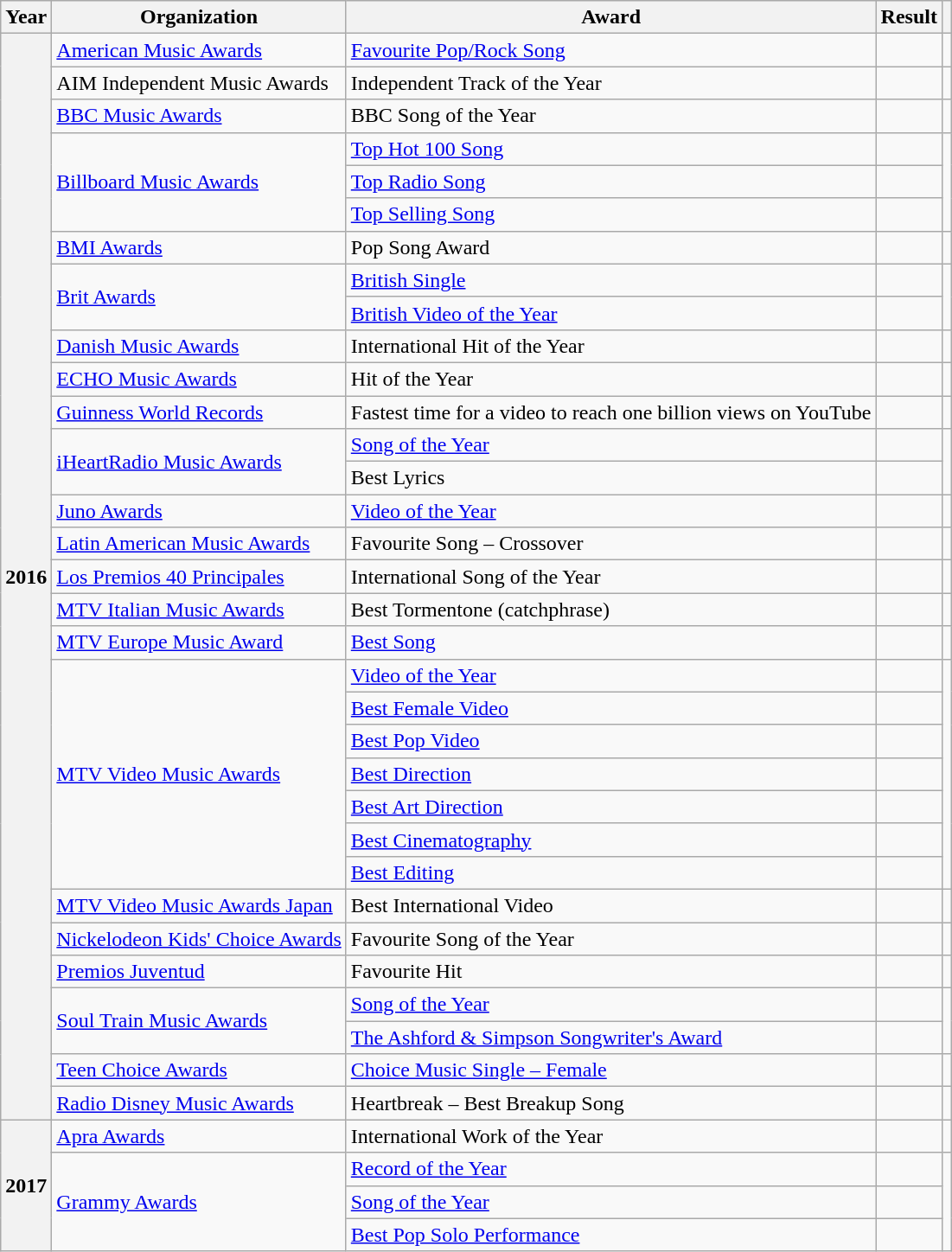<table class="wikitable sortable plainrowheaders">
<tr>
<th scope="col">Year</th>
<th scope="col">Organization</th>
<th scope="col">Award</th>
<th scope="col">Result</th>
<th scope="col" class="unsortable"></th>
</tr>
<tr>
<th rowspan="33" scope="row">2016</th>
<td><a href='#'>American Music Awards</a></td>
<td><a href='#'>Favourite Pop/Rock Song</a></td>
<td></td>
<td rowspan="1" align="center"></td>
</tr>
<tr>
<td>AIM Independent Music Awards</td>
<td>Independent Track of the Year</td>
<td></td>
<td style="text-align:center;"></td>
</tr>
<tr>
<td><a href='#'>BBC Music Awards</a></td>
<td>BBC Song of the Year</td>
<td></td>
<td rowspan="1" style="text-align: center;"></td>
</tr>
<tr>
<td rowspan=3><a href='#'>Billboard Music Awards</a></td>
<td><a href='#'>Top Hot 100 Song</a></td>
<td></td>
<td rowspan="3" style="text-align: center;"></td>
</tr>
<tr>
<td><a href='#'>Top Radio Song</a></td>
<td></td>
</tr>
<tr>
<td><a href='#'>Top Selling Song</a></td>
<td></td>
</tr>
<tr>
<td><a href='#'>BMI Awards</a></td>
<td>Pop Song Award</td>
<td></td>
<td rowspan="1" style="text-align:center;"></td>
</tr>
<tr>
<td rowspan=2><a href='#'>Brit Awards</a></td>
<td><a href='#'>British Single</a></td>
<td></td>
<td rowspan="2" style="text-align:center;"><br></td>
</tr>
<tr>
<td><a href='#'>British Video of the Year</a></td>
<td></td>
</tr>
<tr>
<td><a href='#'>Danish Music Awards</a></td>
<td>International Hit of the Year</td>
<td></td>
<td rowspan="1" style="text-align:center;"></td>
</tr>
<tr>
<td><a href='#'>ECHO Music Awards</a></td>
<td>Hit of the Year</td>
<td></td>
<td rowspan="1" style="text-align:center;"><br></td>
</tr>
<tr>
<td><a href='#'>Guinness World Records</a></td>
<td>Fastest time for a video to reach one billion views on YouTube</td>
<td></td>
<td style="text-align:center;"></td>
</tr>
<tr>
<td rowspan=2><a href='#'>iHeartRadio Music Awards</a></td>
<td><a href='#'>Song of the Year</a></td>
<td></td>
<td style="text-align:center;" rowspan="2"><br></td>
</tr>
<tr>
<td>Best Lyrics</td>
<td></td>
</tr>
<tr>
<td><a href='#'>Juno Awards</a></td>
<td><a href='#'>Video of the Year</a></td>
<td></td>
<td style="text-align:center;" rowspan="1"></td>
</tr>
<tr>
<td><a href='#'>Latin American Music Awards</a></td>
<td>Favourite Song – Crossover</td>
<td></td>
<td align="center"></td>
</tr>
<tr>
<td><a href='#'>Los Premios 40 Principales</a></td>
<td>International Song of the Year</td>
<td></td>
<td rowspan="1" style="text-align:center;"></td>
</tr>
<tr>
<td><a href='#'>MTV Italian Music Awards</a></td>
<td>Best Tormentone (catchphrase)</td>
<td></td>
<td rowspan="1"></td>
</tr>
<tr>
<td><a href='#'>MTV Europe Music Award</a></td>
<td><a href='#'>Best Song</a></td>
<td></td>
<td rowspan="1" style="text-align:center;"></td>
</tr>
<tr>
<td rowspan=7><a href='#'>MTV Video Music Awards</a></td>
<td><a href='#'>Video of the Year</a></td>
<td></td>
<td rowspan="7" style="text-align:center;"></td>
</tr>
<tr>
<td><a href='#'>Best Female Video</a></td>
<td></td>
</tr>
<tr>
<td><a href='#'>Best Pop Video</a></td>
<td></td>
</tr>
<tr>
<td><a href='#'>Best Direction</a></td>
<td></td>
</tr>
<tr>
<td><a href='#'>Best Art Direction</a></td>
<td></td>
</tr>
<tr>
<td><a href='#'>Best Cinematography</a></td>
<td></td>
</tr>
<tr>
<td><a href='#'>Best Editing</a></td>
<td></td>
</tr>
<tr>
<td><a href='#'>MTV Video Music Awards Japan</a></td>
<td>Best International Video</td>
<td></td>
<td rowspan="1" style="text-align:center;"></td>
</tr>
<tr>
<td><a href='#'>Nickelodeon Kids' Choice Awards</a></td>
<td>Favourite Song of the Year</td>
<td></td>
<td rowspan="1"></td>
</tr>
<tr>
<td><a href='#'>Premios Juventud</a></td>
<td>Favourite Hit</td>
<td></td>
<td rowspan="1" style="text-align:center;"></td>
</tr>
<tr>
<td rowspan=2><a href='#'>Soul Train Music Awards</a></td>
<td><a href='#'>Song of the Year</a></td>
<td></td>
<td rowspan="2" style="text-align:center;"></td>
</tr>
<tr>
<td><a href='#'>The Ashford & Simpson Songwriter's Award</a></td>
<td></td>
</tr>
<tr>
<td><a href='#'>Teen Choice Awards</a></td>
<td><a href='#'>Choice Music Single – Female</a></td>
<td></td>
<td style="text-align:center;"></td>
</tr>
<tr>
<td><a href='#'>Radio Disney Music Awards</a></td>
<td>Heartbreak – Best Breakup Song</td>
<td></td>
<td rowspan="1" style="text-align:center;"></td>
</tr>
<tr>
<th rowspan="4" scope="row">2017</th>
<td><a href='#'>Apra Awards</a></td>
<td>International Work of the Year</td>
<td></td>
<td style="text-align:center;"></td>
</tr>
<tr>
<td rowspan=3><a href='#'>Grammy Awards</a></td>
<td><a href='#'>Record of the Year</a></td>
<td></td>
<td rowspan="3" style="text-align:center;"></td>
</tr>
<tr>
<td><a href='#'>Song of the Year</a></td>
<td></td>
</tr>
<tr>
<td><a href='#'>Best Pop Solo Performance</a></td>
<td></td>
</tr>
</table>
